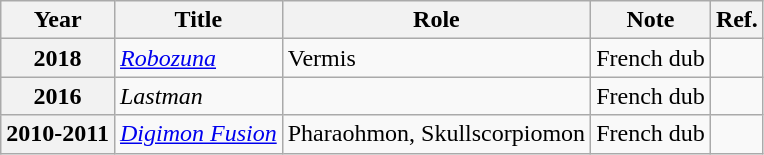<table class="wikitable">
<tr>
<th>Year</th>
<th>Title</th>
<th>Role</th>
<th>Note</th>
<th>Ref.</th>
</tr>
<tr>
<th>2018</th>
<td><em><a href='#'>Robozuna</a></em></td>
<td>Vermis</td>
<td>French dub</td>
<td></td>
</tr>
<tr>
<th>2016</th>
<td><em>Lastman</em></td>
<td></td>
<td>French dub</td>
<td></td>
</tr>
<tr>
<th>2010-2011</th>
<td><em><a href='#'>Digimon Fusion</a></em></td>
<td>Pharaohmon, Skullscorpiomon</td>
<td>French dub</td>
<td></td>
</tr>
</table>
